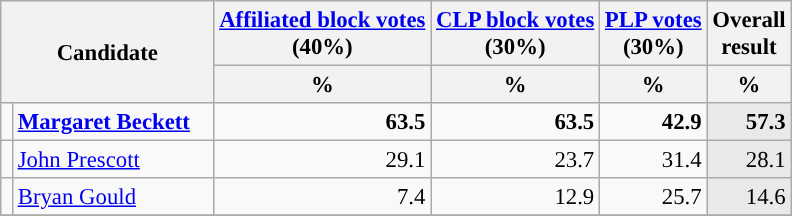<table class=wikitable style="font-size:95%;">
<tr>
<th colspan="2" scope="col" rowspan="2" width="135">Candidate</th>
<th scope="col" colspan="1"><a href='#'>Affiliated block votes</a> <br> (40%)</th>
<th scope="col" colspan="1"><a href='#'>CLP block votes</a> <br> (30%)</th>
<th scope="col" colspan="1"><a href='#'>PLP votes</a> <br> (30%)</th>
<th scope="col" colspan="1">Overall<br>result</th>
</tr>
<tr>
<th>%</th>
<th>%</th>
<th>%</th>
<th>%</th>
</tr>
<tr align="right">
<td style="background-color: "></td>
<td scope="row" align="left"><strong><a href='#'>Margaret Beckett</a></strong> </td>
<td><strong>63.5</strong></td>
<td><strong>63.5</strong></td>
<td><strong>42.9</strong></td>
<td style="background:#e9e9e9;"><strong>57.3</strong></td>
</tr>
<tr align="right">
<td style="background-color: "></td>
<td scope="row" align="left"><a href='#'>John Prescott</a></td>
<td>29.1</td>
<td>23.7</td>
<td>31.4</td>
<td style="background:#e9e9e9;">28.1</td>
</tr>
<tr align="right">
<td style="background-color: "></td>
<td scope="row" align="left"><a href='#'>Bryan Gould</a></td>
<td>7.4</td>
<td>12.9</td>
<td>25.7</td>
<td style="background:#e9e9e9;">14.6</td>
</tr>
<tr>
</tr>
</table>
